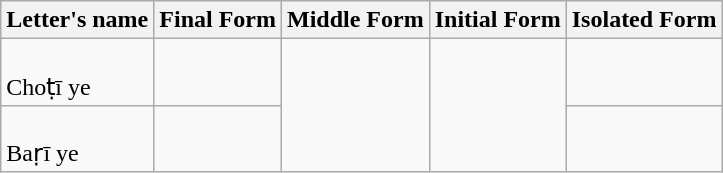<table class="wikitable">
<tr>
<th>Letter's name</th>
<th>Final Form</th>
<th>Middle Form</th>
<th>Initial Form</th>
<th>Isolated Form</th>
</tr>
<tr>
<td><br>Choṭī ye</td>
<td style="font-size: 150%" align=center></td>
<td rowspan=2 style="font-size: 150%" align=center></td>
<td rowspan=2 style="font-size: 150%" align=center></td>
<td style="font-size: 150%" align=center></td>
</tr>
<tr>
<td><br>Baṛī ye</td>
<td style="font-size: 150%" align=center></td>
<td style="font-size: 150%" align=center></td>
</tr>
</table>
